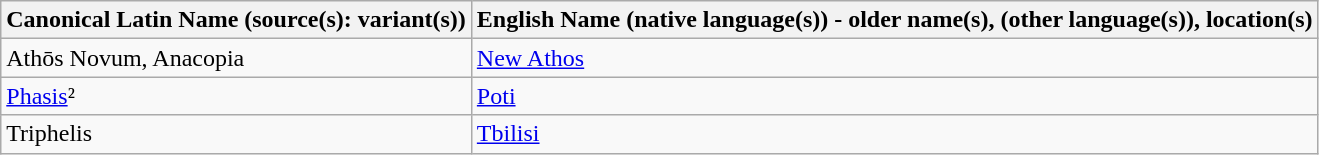<table class="wikitable">
<tr>
<th>Canonical Latin Name (source(s): variant(s))</th>
<th>English Name (native language(s)) - older name(s), (other language(s)), location(s)</th>
</tr>
<tr>
<td>Athōs Novum, Anacopia</td>
<td><a href='#'>New Athos</a></td>
</tr>
<tr>
<td><a href='#'>Phasis</a>²</td>
<td><a href='#'>Poti</a></td>
</tr>
<tr>
<td>Triphelis</td>
<td><a href='#'>Tbilisi</a></td>
</tr>
</table>
